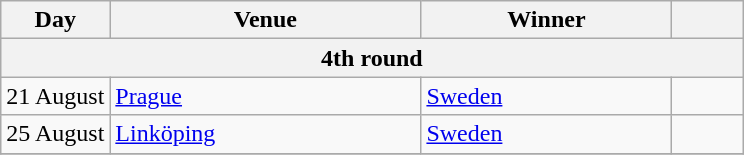<table class=wikitable>
<tr>
<th>Day</th>
<th width=200px>Venue</th>
<th width=160px>Winner</th>
<th width=40px></th>
</tr>
<tr>
<th colspan=4>4th round</th>
</tr>
<tr>
<td align=center>21 August</td>
<td> <a href='#'>Prague</a></td>
<td> <a href='#'>Sweden</a></td>
</tr>
<tr>
<td align=center>25 August</td>
<td> <a href='#'>Linköping</a></td>
<td> <a href='#'>Sweden</a></td>
<td align=center></td>
</tr>
<tr>
</tr>
</table>
